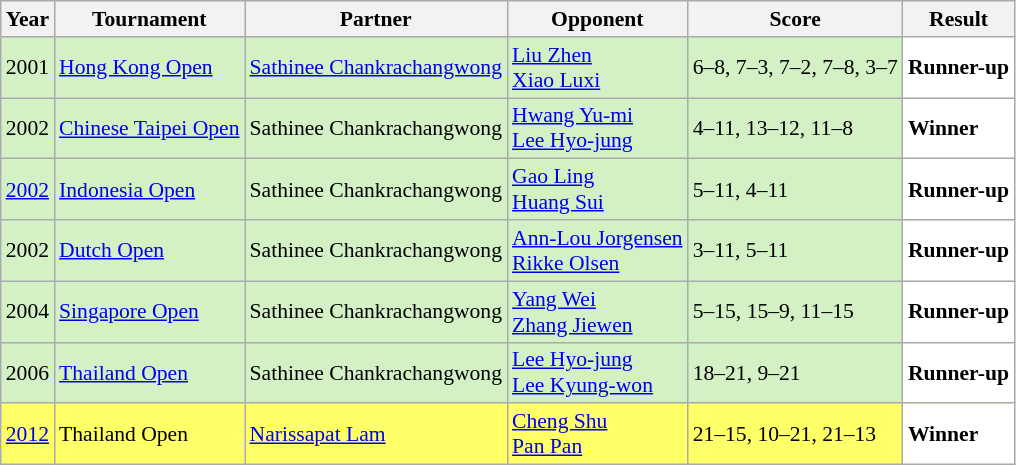<table class="sortable wikitable" style="font-size: 90%;">
<tr>
<th>Year</th>
<th>Tournament</th>
<th>Partner</th>
<th>Opponent</th>
<th>Score</th>
<th>Result</th>
</tr>
<tr style="background:#D4F1C5">
<td align="center">2001</td>
<td align="left"><a href='#'>Hong Kong Open</a></td>
<td align="left"> <a href='#'>Sathinee Chankrachangwong</a></td>
<td align="left"> <a href='#'>Liu Zhen</a> <br>  <a href='#'>Xiao Luxi</a></td>
<td align="left">6–8, 7–3, 7–2, 7–8, 3–7</td>
<td style="text-align:left; background:white"> <strong>Runner-up</strong></td>
</tr>
<tr style="background:#D4F1C5">
<td align="center">2002</td>
<td align="left"><a href='#'>Chinese Taipei Open</a></td>
<td align="left"> Sathinee Chankrachangwong</td>
<td align="left"> <a href='#'>Hwang Yu-mi</a> <br>  <a href='#'>Lee Hyo-jung</a></td>
<td align="left">4–11, 13–12, 11–8</td>
<td style="text-align:left; background:white"> <strong>Winner</strong></td>
</tr>
<tr style="background:#D4F1C5">
<td align="center"><a href='#'>2002</a></td>
<td align="left"><a href='#'>Indonesia Open</a></td>
<td align="left"> Sathinee Chankrachangwong</td>
<td align="left"> <a href='#'>Gao Ling</a> <br>  <a href='#'>Huang Sui</a></td>
<td align="left">5–11, 4–11</td>
<td style="text-align:left; background:white"> <strong>Runner-up</strong></td>
</tr>
<tr style="background:#D4F1C5">
<td align="center">2002</td>
<td align="left"><a href='#'>Dutch Open</a></td>
<td align="left"> Sathinee Chankrachangwong</td>
<td align="left"> <a href='#'>Ann-Lou Jorgensen</a> <br>  <a href='#'>Rikke Olsen</a></td>
<td align="left">3–11, 5–11</td>
<td style="text-align:left; background:white"> <strong>Runner-up</strong></td>
</tr>
<tr style="background:#D4F1C5">
<td align="center">2004</td>
<td align="left"><a href='#'>Singapore Open</a></td>
<td align="left"> Sathinee Chankrachangwong</td>
<td align="left"> <a href='#'>Yang Wei</a> <br>  <a href='#'>Zhang Jiewen</a></td>
<td align="left">5–15, 15–9, 11–15</td>
<td style="text-align:left; background:white"> <strong>Runner-up</strong></td>
</tr>
<tr style="background:#D4F1C5">
<td align="center">2006</td>
<td align="left"><a href='#'>Thailand Open</a></td>
<td align="left"> Sathinee Chankrachangwong</td>
<td align="left"> <a href='#'>Lee Hyo-jung</a> <br>  <a href='#'>Lee Kyung-won</a></td>
<td align="left">18–21, 9–21</td>
<td style="text-align:left; background:white"> <strong>Runner-up</strong></td>
</tr>
<tr style="background:#FFFF67">
<td align="center"><a href='#'>2012</a></td>
<td align="left">Thailand Open</td>
<td align="left"> <a href='#'>Narissapat Lam</a></td>
<td align="left"> <a href='#'>Cheng Shu</a> <br>  <a href='#'>Pan Pan</a></td>
<td align="left">21–15, 10–21, 21–13</td>
<td style="text-align:left; background:white"> <strong>Winner</strong></td>
</tr>
</table>
